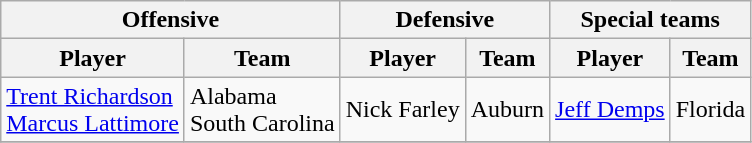<table class="wikitable" border="1">
<tr>
<th colspan="2">Offensive</th>
<th colspan="2">Defensive</th>
<th colspan="2">Special teams</th>
</tr>
<tr>
<th>Player</th>
<th>Team</th>
<th>Player</th>
<th>Team</th>
<th>Player</th>
<th>Team</th>
</tr>
<tr>
<td><a href='#'>Trent Richardson</a><br><a href='#'>Marcus Lattimore</a></td>
<td>Alabama<br>South Carolina</td>
<td>Nick Farley</td>
<td>Auburn</td>
<td><a href='#'>Jeff Demps</a></td>
<td>Florida</td>
</tr>
<tr>
</tr>
</table>
